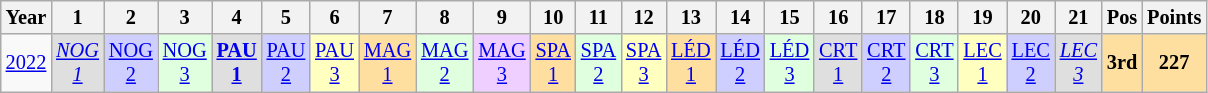<table class="wikitable" style="text-align:center; font-size:85%">
<tr>
<th>Year</th>
<th>1</th>
<th>2</th>
<th>3</th>
<th>4</th>
<th>5</th>
<th>6</th>
<th>7</th>
<th>8</th>
<th>9</th>
<th>10</th>
<th>11</th>
<th>12</th>
<th>13</th>
<th>14</th>
<th>15</th>
<th>16</th>
<th>17</th>
<th>18</th>
<th>19</th>
<th>20</th>
<th>21</th>
<th>Pos</th>
<th>Points</th>
</tr>
<tr>
<td><a href='#'>2022</a></td>
<td style="background:#DFDFDF;"><em><a href='#'>NOG<br>1</a></em><br></td>
<td style="background:#CFCFFF;"><a href='#'>NOG<br>2</a><br></td>
<td style="background:#DFFFDF;"><a href='#'>NOG<br>3</a><br></td>
<td style="background:#DFDFDF;"><strong><a href='#'>PAU<br>1</a></strong><br></td>
<td style="background:#CFCFFF;"><a href='#'>PAU<br>2</a><br></td>
<td style="background:#FFFFBF;"><a href='#'>PAU<br>3</a><br></td>
<td style="background:#FFDF9F;"><a href='#'>MAG<br>1</a><br></td>
<td style="background:#DFFFDF;"><a href='#'>MAG<br>2</a><br></td>
<td style="background:#EFCFFF;"><a href='#'>MAG<br>3</a><br></td>
<td style="background:#FFDF9F;"><a href='#'>SPA<br>1</a><br></td>
<td style="background:#DFFFDF;"><a href='#'>SPA<br>2</a><br></td>
<td style="background:#FFFFBF;"><a href='#'>SPA<br>3</a><br></td>
<td style="background:#FFDF9F;"><a href='#'>LÉD<br>1</a><br></td>
<td style="background:#CFCFFF;"><a href='#'>LÉD<br>2</a><br></td>
<td style="background:#DFFFDF;"><a href='#'>LÉD<br>3</a><br></td>
<td style="background:#DFDFDF;"><a href='#'>CRT<br>1</a><br></td>
<td style="background:#CFCFFF;"><a href='#'>CRT<br>2</a><br></td>
<td style="background:#DFFFDF;"><a href='#'>CRT<br>3</a><br></td>
<td style="background:#FFFFBF;"><a href='#'>LEC<br>1</a><br></td>
<td style="background:#CFCFFF;"><a href='#'>LEC<br>2</a><br></td>
<td style="background:#DFDFDF;"><em><a href='#'>LEC<br>3</a></em><br></td>
<th style="background:#FFDF9F;">3rd</th>
<th style="background:#FFDF9F;">227</th>
</tr>
</table>
